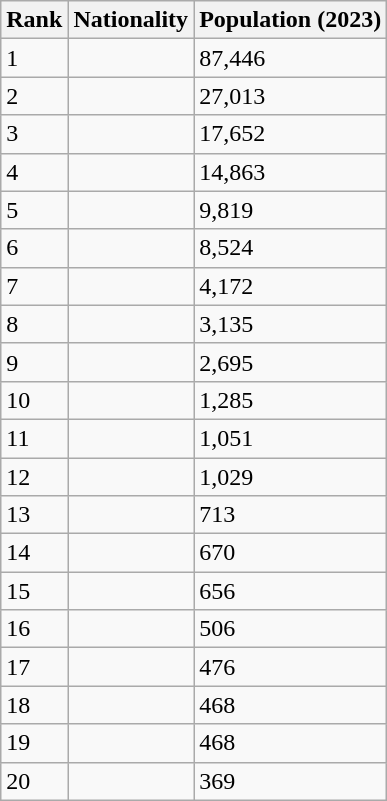<table class="wikitable">
<tr>
<th>Rank</th>
<th>Nationality</th>
<th>Population (2023)</th>
</tr>
<tr>
<td>1</td>
<td></td>
<td>87,446</td>
</tr>
<tr>
<td>2</td>
<td></td>
<td>27,013</td>
</tr>
<tr>
<td>3</td>
<td></td>
<td>17,652</td>
</tr>
<tr>
<td>4</td>
<td></td>
<td>14,863</td>
</tr>
<tr>
<td>5</td>
<td></td>
<td>9,819</td>
</tr>
<tr>
<td>6</td>
<td></td>
<td>8,524</td>
</tr>
<tr>
<td>7</td>
<td></td>
<td>4,172</td>
</tr>
<tr>
<td>8</td>
<td></td>
<td>3,135</td>
</tr>
<tr>
<td>9</td>
<td></td>
<td>2,695</td>
</tr>
<tr>
<td>10</td>
<td></td>
<td>1,285</td>
</tr>
<tr>
<td>11</td>
<td></td>
<td>1,051</td>
</tr>
<tr>
<td>12</td>
<td></td>
<td>1,029</td>
</tr>
<tr>
<td>13</td>
<td></td>
<td>713</td>
</tr>
<tr>
<td>14</td>
<td></td>
<td>670</td>
</tr>
<tr>
<td>15</td>
<td></td>
<td>656</td>
</tr>
<tr>
<td>16</td>
<td></td>
<td>506</td>
</tr>
<tr>
<td>17</td>
<td></td>
<td>476</td>
</tr>
<tr>
<td>18</td>
<td></td>
<td>468</td>
</tr>
<tr>
<td>19</td>
<td></td>
<td>468</td>
</tr>
<tr>
<td>20</td>
<td></td>
<td>369</td>
</tr>
</table>
